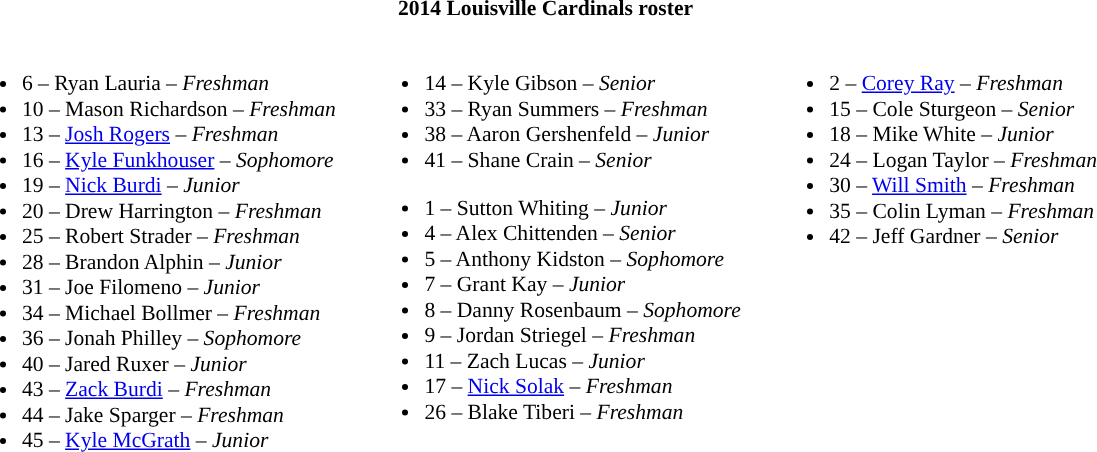<table class="toccolours" style="border-collapse:collapse; font-size:90%;">
<tr>
<th colspan=9>2014 Louisville Cardinals roster</th>
</tr>
<tr>
<td width="03"> </td>
<td valign="top"><br><ul><li>6 – Ryan Lauria – <em>Freshman</em></li><li>10 – Mason Richardson – <em>Freshman</em></li><li>13 – <a href='#'>Josh Rogers</a> – <em>Freshman</em></li><li>16 – <a href='#'>Kyle Funkhouser</a> – <em>Sophomore</em></li><li>19 – <a href='#'>Nick Burdi</a> – <em>Junior</em></li><li>20 – Drew Harrington – <em>Freshman</em></li><li>25 – Robert Strader – <em>Freshman</em></li><li>28 – Brandon Alphin – <em>Junior</em></li><li>31 – Joe Filomeno – <em>Junior</em></li><li>34 – Michael Bollmer – <em>Freshman</em></li><li>36 – Jonah Philley – <em>Sophomore</em></li><li>40 – Jared Ruxer – <em>Junior</em></li><li>43 – <a href='#'>Zack Burdi</a> – <em>Freshman</em></li><li>44 – Jake Sparger – <em>Freshman</em></li><li>45 – <a href='#'>Kyle McGrath</a> – <em>Junior</em></li></ul></td>
<td width="15"> </td>
<td valign="top"><br><ul><li>14 – Kyle Gibson – <em>Senior</em></li><li>33 – Ryan Summers – <em>Freshman</em></li><li>38 – Aaron Gershenfeld – <em>Junior</em></li><li>41 – Shane Crain – <em>Senior</em></li></ul><ul><li>1 – Sutton Whiting – <em>Junior</em></li><li>4 – Alex Chittenden – <em>Senior</em></li><li>5 – Anthony Kidston – <em>Sophomore</em></li><li>7 – Grant Kay – <em>Junior</em></li><li>8 – Danny Rosenbaum – <em>Sophomore</em></li><li>9 – Jordan Striegel – <em>Freshman</em></li><li>11 – Zach Lucas – <em>Junior</em></li><li>17 – <a href='#'>Nick Solak</a> – <em>Freshman</em></li><li>26 – Blake Tiberi – <em>Freshman</em></li></ul></td>
<td width="15"> </td>
<td valign="top"><br><ul><li>2 – <a href='#'>Corey Ray</a> – <em>Freshman</em></li><li>15 – Cole Sturgeon – <em>Senior</em></li><li>18 – Mike White – <em>Junior</em></li><li>24 – Logan Taylor – <em>Freshman</em></li><li>30 – <a href='#'>Will Smith</a> – <em>Freshman</em></li><li>35 – Colin Lyman – <em>Freshman</em></li><li>42 – Jeff Gardner – <em>Senior</em></li></ul></td>
<td width="25"> </td>
</tr>
</table>
